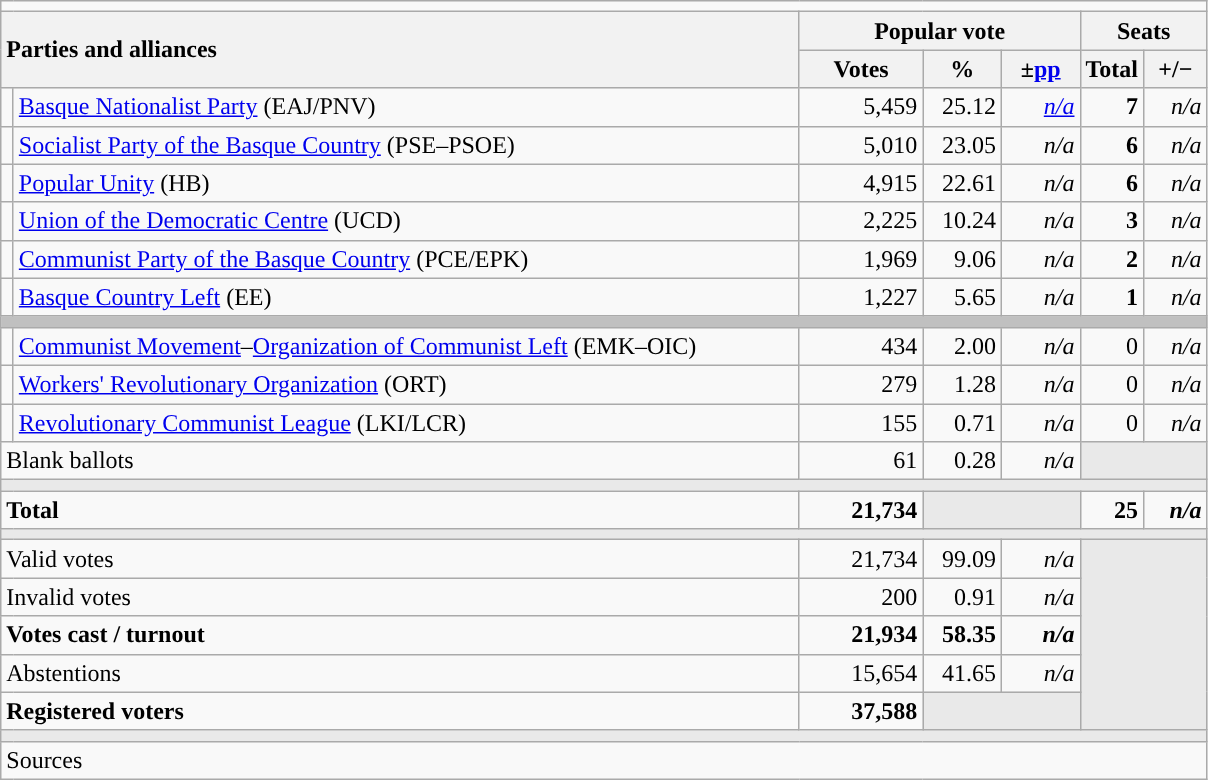<table class="wikitable" style="text-align:right;">
<tr>
<td colspan="7"></td>
</tr>
<tr>
<th style="text-align:left;" rowspan="2" colspan="2" width="525">Parties and alliances</th>
<th colspan="3">Popular vote</th>
<th colspan="2">Seats</th>
</tr>
<tr>
<th width="75">Votes</th>
<th width="45">%</th>
<th width="45">±<a href='#'>pp</a></th>
<th width="35">Total</th>
<th width="35">+/−</th>
</tr>
<tr>
<td width="1" style="color:inherit;background:"></td>
<td align="left"><a href='#'>Basque Nationalist Party</a> (EAJ/PNV)</td>
<td>5,459</td>
<td>25.12</td>
<td><em><a href='#'>n/a</a></em></td>
<td><strong>7</strong></td>
<td><em>n/a</em></td>
</tr>
<tr>
<td style="color:inherit;background:"></td>
<td align="left"><a href='#'>Socialist Party of the Basque Country</a> (PSE–PSOE)</td>
<td>5,010</td>
<td>23.05</td>
<td><em>n/a</em></td>
<td><strong>6</strong></td>
<td><em>n/a</em></td>
</tr>
<tr>
<td style="color:inherit;background:"></td>
<td align="left"><a href='#'>Popular Unity</a> (HB)</td>
<td>4,915</td>
<td>22.61</td>
<td><em>n/a</em></td>
<td><strong>6</strong></td>
<td><em>n/a</em></td>
</tr>
<tr>
<td style="color:inherit;background:"></td>
<td align="left"><a href='#'>Union of the Democratic Centre</a> (UCD)</td>
<td>2,225</td>
<td>10.24</td>
<td><em>n/a</em></td>
<td><strong>3</strong></td>
<td><em>n/a</em></td>
</tr>
<tr>
<td style="color:inherit;background:"></td>
<td align="left"><a href='#'>Communist Party of the Basque Country</a> (PCE/EPK)</td>
<td>1,969</td>
<td>9.06</td>
<td><em>n/a</em></td>
<td><strong>2</strong></td>
<td><em>n/a</em></td>
</tr>
<tr>
<td style="color:inherit;background:"></td>
<td align="left"><a href='#'>Basque Country Left</a> (EE)</td>
<td>1,227</td>
<td>5.65</td>
<td><em>n/a</em></td>
<td><strong>1</strong></td>
<td><em>n/a</em></td>
</tr>
<tr>
<td colspan="7" bgcolor="#C0C0C0"></td>
</tr>
<tr>
<td style="color:inherit;background:"></td>
<td align="left"><a href='#'>Communist Movement</a>–<a href='#'>Organization of Communist Left</a> (EMK–OIC)</td>
<td>434</td>
<td>2.00</td>
<td><em>n/a</em></td>
<td>0</td>
<td><em>n/a</em></td>
</tr>
<tr>
<td style="color:inherit;background:"></td>
<td align="left"><a href='#'>Workers' Revolutionary Organization</a> (ORT)</td>
<td>279</td>
<td>1.28</td>
<td><em>n/a</em></td>
<td>0</td>
<td><em>n/a</em></td>
</tr>
<tr>
<td style="color:inherit;background:"></td>
<td align="left"><a href='#'>Revolutionary Communist League</a> (LKI/LCR)</td>
<td>155</td>
<td>0.71</td>
<td><em>n/a</em></td>
<td>0</td>
<td><em>n/a</em></td>
</tr>
<tr>
<td align="left" colspan="2">Blank ballots</td>
<td>61</td>
<td>0.28</td>
<td><em>n/a</em></td>
<td bgcolor="#E9E9E9" colspan="2"></td>
</tr>
<tr>
<td colspan="7" bgcolor="#E9E9E9"></td>
</tr>
<tr style="font-weight:bold;">
<td align="left" colspan="2">Total</td>
<td>21,734</td>
<td bgcolor="#E9E9E9" colspan="2"></td>
<td>25</td>
<td><em>n/a</em></td>
</tr>
<tr>
<td colspan="7" bgcolor="#E9E9E9"></td>
</tr>
<tr>
<td align="left" colspan="2">Valid votes</td>
<td>21,734</td>
<td>99.09</td>
<td><em>n/a</em></td>
<td bgcolor="#E9E9E9" colspan="2" rowspan="5"></td>
</tr>
<tr>
<td align="left" colspan="2">Invalid votes</td>
<td>200</td>
<td>0.91</td>
<td><em>n/a</em></td>
</tr>
<tr style="font-weight:bold;">
<td align="left" colspan="2">Votes cast / turnout</td>
<td>21,934</td>
<td>58.35</td>
<td><em>n/a</em></td>
</tr>
<tr>
<td align="left" colspan="2">Abstentions</td>
<td>15,654</td>
<td>41.65</td>
<td><em>n/a</em></td>
</tr>
<tr style="font-weight:bold;">
<td align="left" colspan="2">Registered voters</td>
<td>37,588</td>
<td bgcolor="#E9E9E9" colspan="2"></td>
</tr>
<tr>
<td colspan="7" bgcolor="#E9E9E9"></td>
</tr>
<tr>
<td align="left" colspan="7">Sources</td>
</tr>
</table>
